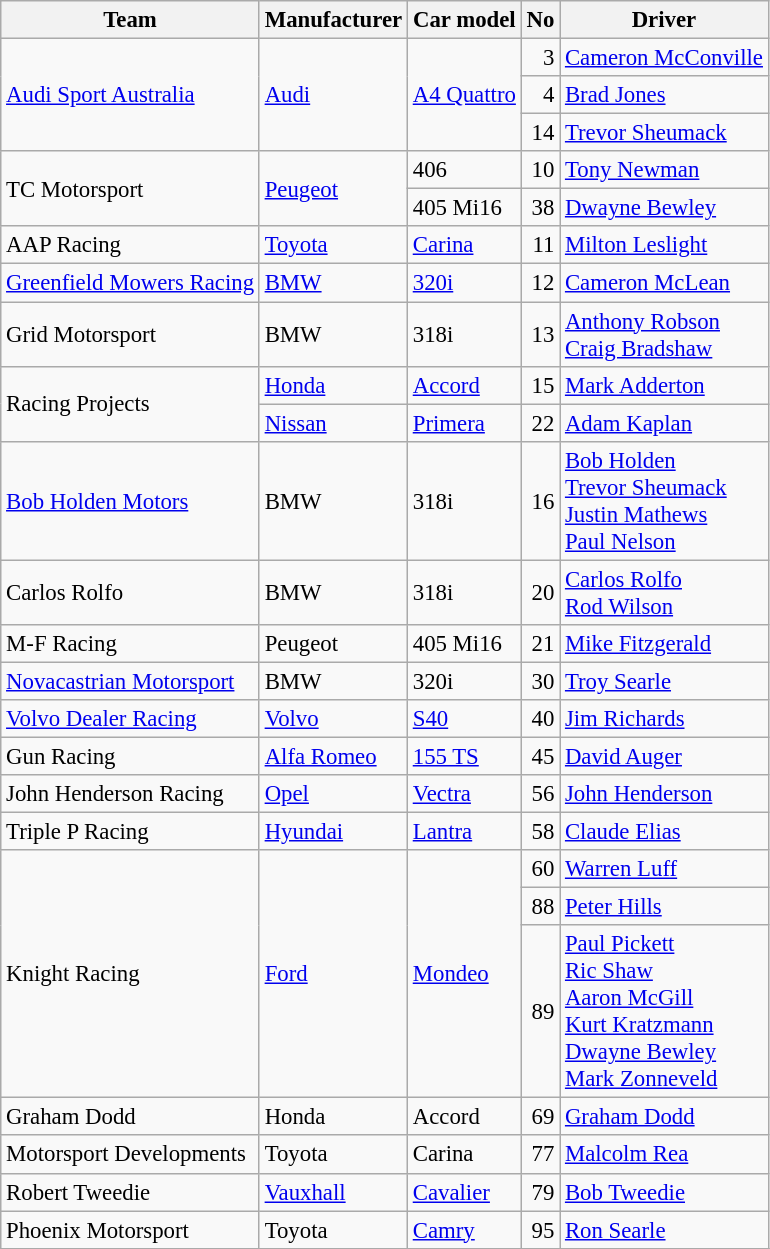<table class="wikitable" style="font-size: 95%;">
<tr>
<th>Team</th>
<th>Manufacturer</th>
<th>Car model</th>
<th>No</th>
<th>Driver</th>
</tr>
<tr>
<td rowspan=3><a href='#'>Audi Sport Australia</a></td>
<td rowspan=3><a href='#'>Audi</a></td>
<td rowspan=3><a href='#'>A4 Quattro</a></td>
<td align="right">3</td>
<td> <a href='#'>Cameron McConville</a></td>
</tr>
<tr>
<td align="right">4</td>
<td> <a href='#'>Brad Jones</a></td>
</tr>
<tr>
<td align="right">14</td>
<td> <a href='#'>Trevor Sheumack</a></td>
</tr>
<tr>
<td rowspan=2>TC Motorsport</td>
<td rowspan=2><a href='#'>Peugeot</a></td>
<td>406</td>
<td align="right">10</td>
<td> <a href='#'>Tony Newman</a></td>
</tr>
<tr>
<td>405 Mi16</td>
<td align="right">38</td>
<td> <a href='#'>Dwayne Bewley</a></td>
</tr>
<tr>
<td>AAP Racing</td>
<td><a href='#'>Toyota</a></td>
<td><a href='#'>Carina</a></td>
<td align="right">11</td>
<td> <a href='#'>Milton Leslight</a></td>
</tr>
<tr>
<td><a href='#'>Greenfield Mowers Racing</a></td>
<td><a href='#'>BMW</a></td>
<td><a href='#'>320i</a></td>
<td align="right">12</td>
<td> <a href='#'>Cameron McLean</a></td>
</tr>
<tr>
<td>Grid Motorsport</td>
<td>BMW</td>
<td>318i</td>
<td align="right">13</td>
<td> <a href='#'>Anthony Robson</a><br> <a href='#'>Craig Bradshaw</a></td>
</tr>
<tr>
<td rowspan=2>Racing Projects</td>
<td><a href='#'>Honda</a></td>
<td><a href='#'>Accord</a></td>
<td align="right">15</td>
<td> <a href='#'>Mark Adderton</a></td>
</tr>
<tr>
<td><a href='#'>Nissan</a></td>
<td><a href='#'>Primera</a></td>
<td align="right">22</td>
<td> <a href='#'>Adam Kaplan</a></td>
</tr>
<tr>
<td><a href='#'>Bob Holden Motors</a></td>
<td>BMW</td>
<td>318i</td>
<td align="right">16</td>
<td> <a href='#'>Bob Holden</a><br> <a href='#'>Trevor Sheumack</a><br> <a href='#'>Justin Mathews</a><br> <a href='#'>Paul Nelson</a></td>
</tr>
<tr>
<td>Carlos Rolfo</td>
<td>BMW</td>
<td>318i</td>
<td align="right">20</td>
<td> <a href='#'>Carlos Rolfo</a><br> <a href='#'>Rod Wilson</a></td>
</tr>
<tr>
<td>M-F Racing</td>
<td>Peugeot</td>
<td>405 Mi16</td>
<td align="right">21</td>
<td> <a href='#'>Mike Fitzgerald</a></td>
</tr>
<tr>
<td><a href='#'>Novacastrian Motorsport</a></td>
<td>BMW</td>
<td>320i</td>
<td align="right">30</td>
<td> <a href='#'>Troy Searle</a></td>
</tr>
<tr>
<td><a href='#'>Volvo Dealer Racing</a></td>
<td><a href='#'>Volvo</a></td>
<td><a href='#'>S40</a></td>
<td align="right">40</td>
<td> <a href='#'>Jim Richards</a></td>
</tr>
<tr>
<td>Gun Racing</td>
<td><a href='#'>Alfa Romeo</a></td>
<td><a href='#'>155 TS</a></td>
<td align="right">45</td>
<td> <a href='#'>David Auger</a></td>
</tr>
<tr>
<td>John Henderson Racing</td>
<td><a href='#'>Opel</a></td>
<td><a href='#'>Vectra</a></td>
<td align="right">56</td>
<td> <a href='#'>John Henderson</a></td>
</tr>
<tr>
<td>Triple P Racing</td>
<td><a href='#'>Hyundai</a></td>
<td><a href='#'>Lantra</a></td>
<td align="right">58</td>
<td> <a href='#'>Claude Elias</a></td>
</tr>
<tr>
<td rowspan=3>Knight Racing</td>
<td rowspan=3><a href='#'>Ford</a></td>
<td rowspan=3><a href='#'>Mondeo</a></td>
<td align="right">60</td>
<td> <a href='#'>Warren Luff</a></td>
</tr>
<tr>
<td align="right">88</td>
<td> <a href='#'>Peter Hills</a></td>
</tr>
<tr>
<td align="right">89</td>
<td> <a href='#'>Paul Pickett</a><br> <a href='#'>Ric Shaw</a><br> <a href='#'>Aaron McGill</a><br> <a href='#'>Kurt Kratzmann</a><br> <a href='#'>Dwayne Bewley</a><br>  <a href='#'>Mark Zonneveld</a></td>
</tr>
<tr>
<td>Graham Dodd</td>
<td>Honda</td>
<td>Accord</td>
<td align="right">69</td>
<td> <a href='#'>Graham Dodd</a></td>
</tr>
<tr>
<td>Motorsport Developments</td>
<td>Toyota</td>
<td>Carina</td>
<td align="right">77</td>
<td> <a href='#'>Malcolm Rea</a></td>
</tr>
<tr>
<td>Robert Tweedie</td>
<td><a href='#'>Vauxhall</a></td>
<td><a href='#'>Cavalier</a></td>
<td align="right">79</td>
<td> <a href='#'>Bob Tweedie</a></td>
</tr>
<tr>
<td>Phoenix Motorsport</td>
<td>Toyota</td>
<td><a href='#'>Camry</a></td>
<td align="right">95</td>
<td> <a href='#'>Ron Searle</a></td>
</tr>
<tr>
</tr>
</table>
